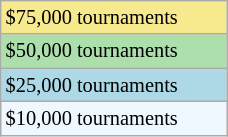<table class="wikitable" style="font-size:85%;" width=12%>
<tr style="background:#f7e98e;">
<td>$75,000 tournaments</td>
</tr>
<tr style="background:#addfad;">
<td>$50,000 tournaments</td>
</tr>
<tr style="background:lightblue;">
<td>$25,000 tournaments</td>
</tr>
<tr style="background:#f0f8ff;">
<td>$10,000 tournaments</td>
</tr>
</table>
